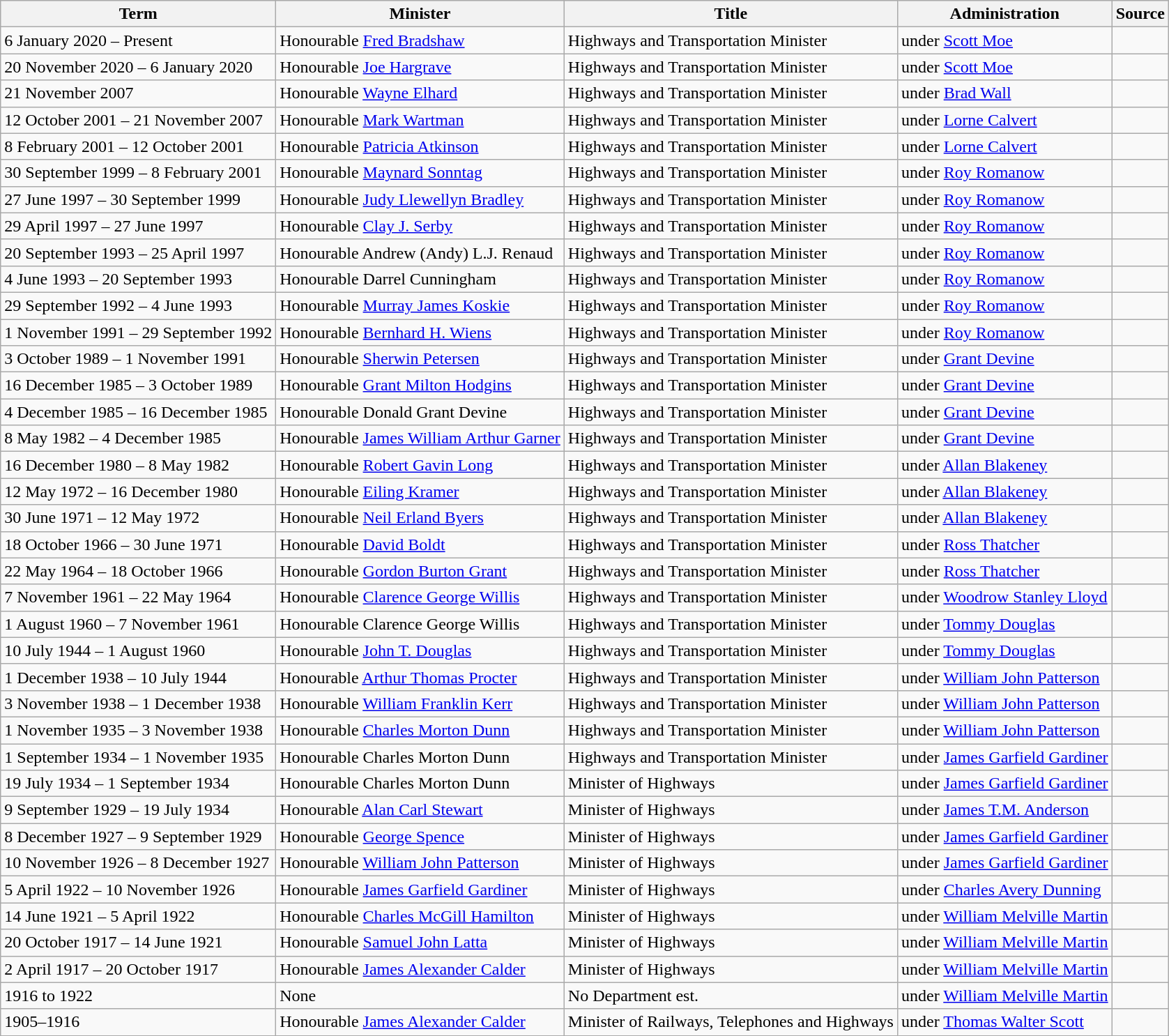<table class="wikitable sortable">
<tr bgcolor="#efefef">
<th>Term</th>
<th>Minister</th>
<th>Title</th>
<th>Administration</th>
<th>Source</th>
</tr>
<tr>
<td>6 January 2020 – Present</td>
<td>Honourable <a href='#'>Fred Bradshaw</a></td>
<td>Highways and Transportation Minister</td>
<td>under <a href='#'>Scott Moe</a></td>
<td></td>
</tr>
<tr>
<td>20 November 2020 – 6 January 2020</td>
<td>Honourable <a href='#'>Joe Hargrave</a></td>
<td>Highways and Transportation Minister</td>
<td>under <a href='#'>Scott Moe</a></td>
<td></td>
</tr>
<tr>
<td>21 November 2007</td>
<td>Honourable <a href='#'>Wayne Elhard</a></td>
<td>Highways and Transportation Minister</td>
<td>under <a href='#'>Brad Wall</a></td>
<td></td>
</tr>
<tr>
<td>12 October 2001 – 21 November 2007</td>
<td>Honourable <a href='#'>Mark Wartman</a></td>
<td>Highways and Transportation Minister</td>
<td>under <a href='#'>Lorne Calvert</a></td>
<td></td>
</tr>
<tr>
<td>8 February 2001 – 12 October 2001</td>
<td>Honourable <a href='#'>Patricia Atkinson</a></td>
<td>Highways and Transportation Minister</td>
<td>under <a href='#'>Lorne Calvert</a></td>
<td></td>
</tr>
<tr>
<td>30 September 1999 – 8 February 2001</td>
<td>Honourable <a href='#'>Maynard Sonntag</a></td>
<td>Highways and Transportation Minister</td>
<td>under <a href='#'>Roy Romanow</a></td>
<td></td>
</tr>
<tr>
<td>27 June 1997 – 30 September 1999</td>
<td>Honourable <a href='#'>Judy Llewellyn Bradley</a></td>
<td>Highways and Transportation Minister</td>
<td>under <a href='#'>Roy Romanow</a></td>
<td></td>
</tr>
<tr>
<td>29 April 1997 – 27 June 1997</td>
<td>Honourable <a href='#'>Clay J. Serby</a></td>
<td>Highways and Transportation Minister</td>
<td>under <a href='#'>Roy Romanow</a></td>
<td></td>
</tr>
<tr>
<td>20 September 1993 – 25 April 1997</td>
<td>Honourable Andrew (Andy) L.J. Renaud</td>
<td>Highways and Transportation Minister</td>
<td>under <a href='#'>Roy Romanow</a></td>
<td></td>
</tr>
<tr>
<td>4 June 1993 – 20 September 1993</td>
<td>Honourable Darrel Cunningham</td>
<td>Highways and Transportation Minister</td>
<td>under <a href='#'>Roy Romanow</a></td>
<td></td>
</tr>
<tr>
<td>29 September 1992 – 4 June 1993</td>
<td>Honourable <a href='#'>Murray James Koskie</a></td>
<td>Highways and Transportation Minister</td>
<td>under <a href='#'>Roy Romanow</a></td>
<td></td>
</tr>
<tr>
<td>1 November 1991 – 29 September 1992</td>
<td>Honourable <a href='#'>Bernhard H. Wiens</a></td>
<td>Highways and Transportation Minister</td>
<td>under <a href='#'>Roy Romanow</a></td>
<td></td>
</tr>
<tr>
<td>3 October 1989 – 1 November 1991</td>
<td>Honourable <a href='#'>Sherwin Petersen</a></td>
<td>Highways and Transportation Minister</td>
<td>under <a href='#'>Grant Devine</a></td>
<td></td>
</tr>
<tr>
<td>16 December 1985 – 3 October 1989</td>
<td>Honourable <a href='#'>Grant Milton Hodgins</a></td>
<td>Highways and Transportation Minister</td>
<td>under <a href='#'>Grant Devine</a></td>
<td></td>
</tr>
<tr>
<td>4 December 1985 – 16 December 1985</td>
<td>Honourable Donald Grant Devine</td>
<td>Highways and Transportation Minister</td>
<td>under <a href='#'>Grant Devine</a></td>
<td></td>
</tr>
<tr>
<td>8 May 1982 – 4 December 1985</td>
<td>Honourable <a href='#'>James William Arthur Garner</a></td>
<td>Highways and Transportation Minister</td>
<td>under <a href='#'>Grant Devine</a></td>
<td></td>
</tr>
<tr>
<td>16 December 1980 – 8 May 1982</td>
<td>Honourable <a href='#'>Robert Gavin Long</a></td>
<td>Highways and Transportation Minister</td>
<td>under <a href='#'>Allan Blakeney</a></td>
<td></td>
</tr>
<tr>
<td>12 May 1972 – 16 December 1980</td>
<td>Honourable <a href='#'>Eiling Kramer</a></td>
<td>Highways and Transportation Minister</td>
<td>under <a href='#'>Allan Blakeney</a></td>
<td></td>
</tr>
<tr>
<td>30 June 1971 – 12 May 1972</td>
<td>Honourable  <a href='#'>Neil Erland Byers</a></td>
<td>Highways and Transportation Minister</td>
<td>under <a href='#'>Allan Blakeney</a></td>
<td></td>
</tr>
<tr>
<td>18 October 1966 – 30 June 1971</td>
<td>Honourable <a href='#'>David Boldt</a></td>
<td>Highways and Transportation Minister</td>
<td>under <a href='#'>Ross Thatcher</a></td>
<td></td>
</tr>
<tr>
<td>22 May 1964 – 18 October 1966</td>
<td>Honourable <a href='#'>Gordon Burton Grant</a></td>
<td>Highways and Transportation Minister</td>
<td>under <a href='#'>Ross Thatcher</a></td>
<td></td>
</tr>
<tr>
<td>7 November 1961 – 22 May 1964</td>
<td>Honourable <a href='#'>Clarence George Willis</a></td>
<td>Highways and Transportation Minister</td>
<td>under <a href='#'>Woodrow Stanley Lloyd</a></td>
<td></td>
</tr>
<tr>
<td>1 August 1960 – 7 November 1961</td>
<td>Honourable Clarence George Willis</td>
<td>Highways and Transportation Minister</td>
<td>under <a href='#'>Tommy Douglas</a></td>
<td></td>
</tr>
<tr>
<td>10 July 1944 – 1 August 1960</td>
<td>Honourable <a href='#'>John T. Douglas</a></td>
<td>Highways and Transportation Minister</td>
<td>under <a href='#'>Tommy Douglas</a></td>
<td></td>
</tr>
<tr>
<td>1 December 1938 – 10 July 1944</td>
<td>Honourable <a href='#'>Arthur Thomas Procter</a></td>
<td>Highways and Transportation Minister</td>
<td>under <a href='#'>William John Patterson</a></td>
<td></td>
</tr>
<tr>
<td>3 November 1938 – 1 December 1938</td>
<td>Honourable <a href='#'>William Franklin Kerr</a></td>
<td>Highways and Transportation Minister</td>
<td>under <a href='#'>William John Patterson</a></td>
<td></td>
</tr>
<tr>
<td>1 November 1935 – 3 November 1938</td>
<td>Honourable <a href='#'>Charles Morton Dunn</a></td>
<td>Highways and Transportation Minister</td>
<td>under <a href='#'>William John Patterson</a></td>
<td></td>
</tr>
<tr>
<td>1 September 1934 – 1 November 1935</td>
<td>Honourable Charles Morton Dunn</td>
<td>Highways and Transportation Minister</td>
<td>under <a href='#'>James Garfield Gardiner</a></td>
<td></td>
</tr>
<tr>
<td>19 July 1934 – 1 September 1934</td>
<td>Honourable Charles Morton Dunn</td>
<td>Minister of Highways</td>
<td>under <a href='#'>James Garfield Gardiner</a></td>
<td></td>
</tr>
<tr>
<td>9 September 1929 – 19 July 1934</td>
<td>Honourable <a href='#'>Alan Carl Stewart</a></td>
<td>Minister of Highways</td>
<td>under <a href='#'>James T.M. Anderson</a></td>
<td></td>
</tr>
<tr>
<td>8 December 1927 – 9 September 1929</td>
<td>Honourable <a href='#'>George Spence</a></td>
<td>Minister of Highways</td>
<td>under <a href='#'>James Garfield Gardiner</a></td>
<td></td>
</tr>
<tr>
<td>10 November 1926 – 8 December 1927</td>
<td>Honourable <a href='#'>William John Patterson</a></td>
<td>Minister of Highways</td>
<td>under <a href='#'>James Garfield Gardiner</a></td>
<td></td>
</tr>
<tr>
<td>5 April 1922 – 10 November 1926</td>
<td>Honourable <a href='#'>James Garfield Gardiner</a></td>
<td>Minister of Highways</td>
<td>under <a href='#'>Charles Avery Dunning</a></td>
<td></td>
</tr>
<tr>
<td>14 June 1921 – 5 April 1922</td>
<td>Honourable <a href='#'>Charles McGill Hamilton</a></td>
<td>Minister of Highways</td>
<td>under <a href='#'>William Melville Martin</a></td>
<td></td>
</tr>
<tr>
<td>20 October 1917 – 14 June 1921</td>
<td>Honourable <a href='#'>Samuel John Latta</a></td>
<td>Minister of Highways</td>
<td>under <a href='#'>William Melville Martin</a></td>
<td></td>
</tr>
<tr>
<td>2 April 1917 – 20 October 1917</td>
<td>Honourable <a href='#'>James Alexander Calder</a></td>
<td>Minister of Highways</td>
<td>under <a href='#'>William Melville Martin</a></td>
<td></td>
</tr>
<tr>
<td>1916 to 1922</td>
<td>None</td>
<td>No Department est.</td>
<td>under <a href='#'>William Melville Martin</a></td>
<td></td>
</tr>
<tr>
<td>1905–1916</td>
<td>Honourable  <a href='#'>James Alexander Calder</a></td>
<td>Minister of Railways, Telephones and Highways</td>
<td>under <a href='#'>Thomas Walter Scott</a></td>
<td></td>
</tr>
</table>
